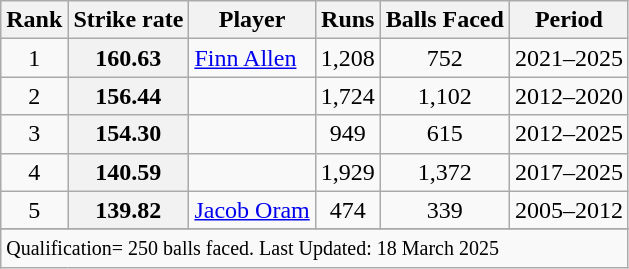<table class="wikitable plainrowheaders sortable">
<tr>
<th scope=col>Rank</th>
<th scope=col>Strike rate</th>
<th scope=col>Player</th>
<th scope=col>Runs</th>
<th scope=col>Balls Faced</th>
<th scope=col>Period</th>
</tr>
<tr>
<td align=center>1</td>
<th scope=row style=text-align:center;>160.63</th>
<td><a href='#'>Finn Allen</a></td>
<td align=center>1,208</td>
<td align=center>752</td>
<td>2021–2025</td>
</tr>
<tr>
<td align=center>2</td>
<th scope=row style=text-align:center;>156.44</th>
<td></td>
<td align=center>1,724</td>
<td align=center>1,102</td>
<td>2012–2020</td>
</tr>
<tr>
<td align=center>3</td>
<th scope=row style=text-align:center;>154.30</th>
<td></td>
<td align=center>949</td>
<td align=center>615</td>
<td>2012–2025</td>
</tr>
<tr>
<td align=center>4</td>
<th scope=row style=text-align:center;>140.59</th>
<td></td>
<td align=center>1,929</td>
<td align=center>1,372</td>
<td>2017–2025</td>
</tr>
<tr>
<td align=center>5</td>
<th scope=row style=text-align:center;>139.82</th>
<td {{sortname><a href='#'>Jacob Oram</a></td>
<td align=center>474</td>
<td align=center>339</td>
<td>2005–2012</td>
</tr>
<tr>
</tr>
<tr class=sortbottom>
<td colspan=6><small>Qualification= 250 balls faced. Last Updated: 18 March 2025</small></td>
</tr>
</table>
